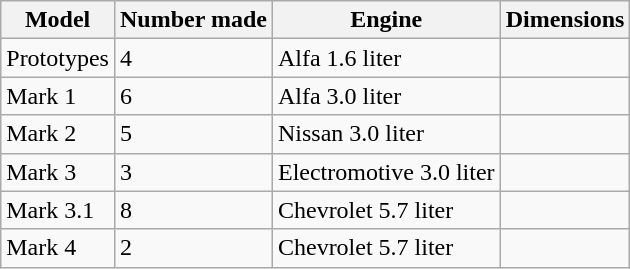<table class="wikitable">
<tr>
<th>Model</th>
<th>Number made</th>
<th>Engine</th>
<th>Dimensions</th>
</tr>
<tr>
<td>Prototypes</td>
<td>4</td>
<td>Alfa 1.6 liter</td>
<td></td>
</tr>
<tr>
<td>Mark 1</td>
<td>6</td>
<td>Alfa 3.0 liter</td>
<td><br></td>
</tr>
<tr>
<td>Mark 2</td>
<td>5</td>
<td>Nissan 3.0 liter</td>
<td><br></td>
</tr>
<tr>
<td>Mark 3</td>
<td>3</td>
<td>Electromotive 3.0 liter</td>
<td><br></td>
</tr>
<tr>
<td>Mark 3.1</td>
<td>8</td>
<td>Chevrolet 5.7 liter</td>
<td><br></td>
</tr>
<tr>
<td>Mark 4</td>
<td>2</td>
<td>Chevrolet 5.7 liter</td>
<td><br></td>
</tr>
</table>
